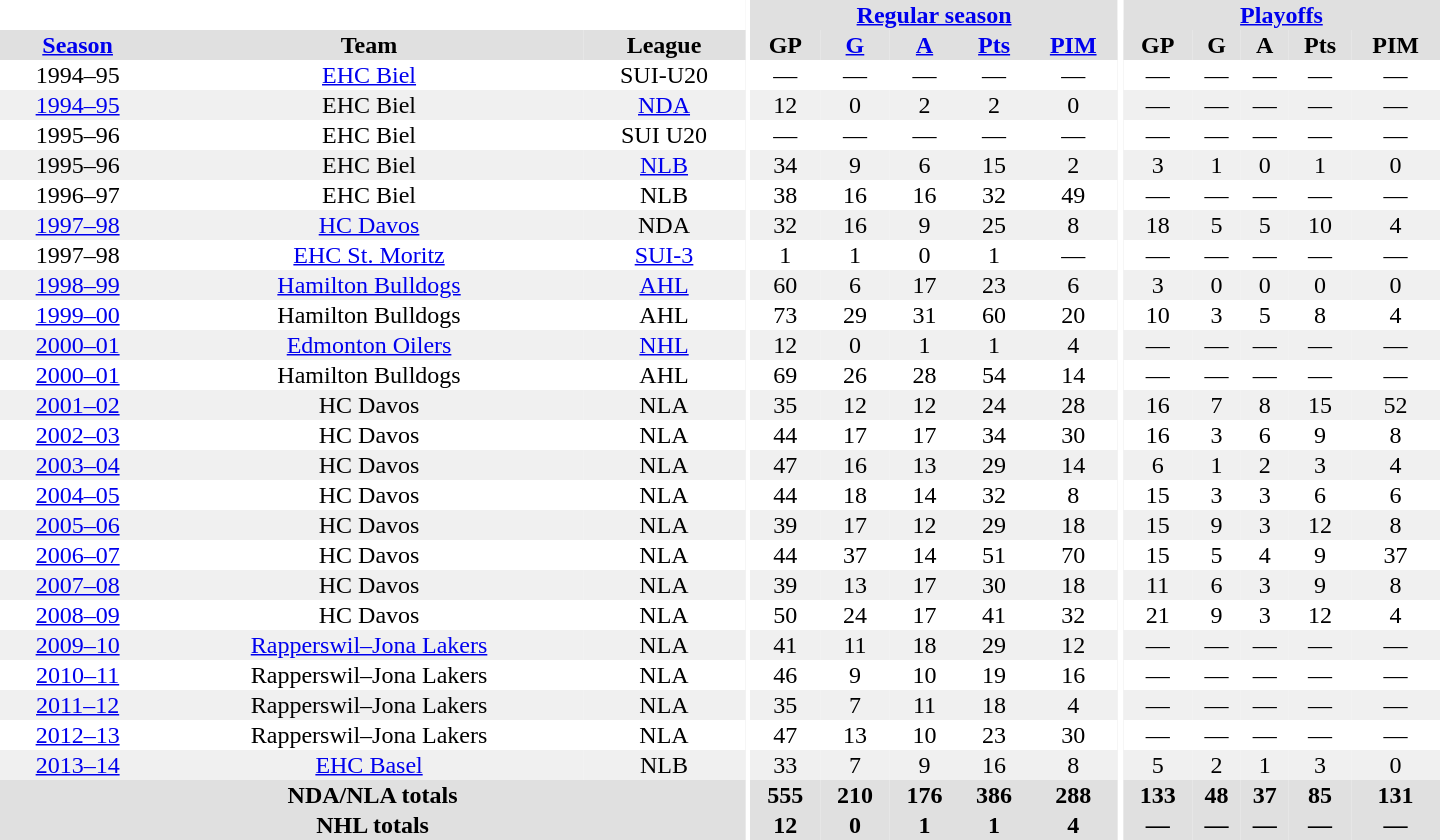<table border="0" cellpadding="1" cellspacing="0" style="text-align:center; width:60em">
<tr bgcolor="#e0e0e0">
<th colspan="3" bgcolor="#ffffff"></th>
<th rowspan="100" bgcolor="#ffffff"></th>
<th colspan="5"><a href='#'>Regular season</a></th>
<th rowspan="100" bgcolor="#ffffff"></th>
<th colspan="5"><a href='#'>Playoffs</a></th>
</tr>
<tr bgcolor="#e0e0e0">
<th><a href='#'>Season</a></th>
<th>Team</th>
<th>League</th>
<th>GP</th>
<th><a href='#'>G</a></th>
<th><a href='#'>A</a></th>
<th><a href='#'>Pts</a></th>
<th><a href='#'>PIM</a></th>
<th>GP</th>
<th>G</th>
<th>A</th>
<th>Pts</th>
<th>PIM</th>
</tr>
<tr>
<td>1994–95</td>
<td><a href='#'>EHC Biel</a></td>
<td>SUI-U20</td>
<td>—</td>
<td>—</td>
<td>—</td>
<td>—</td>
<td>—</td>
<td>—</td>
<td>—</td>
<td>—</td>
<td>—</td>
<td>—</td>
</tr>
<tr bgcolor="#f0f0f0">
<td><a href='#'>1994–95</a></td>
<td>EHC Biel</td>
<td><a href='#'>NDA</a></td>
<td>12</td>
<td>0</td>
<td>2</td>
<td>2</td>
<td>0</td>
<td>—</td>
<td>—</td>
<td>—</td>
<td>—</td>
<td>—</td>
</tr>
<tr>
<td>1995–96</td>
<td>EHC Biel</td>
<td>SUI U20</td>
<td>—</td>
<td>—</td>
<td>—</td>
<td>—</td>
<td>—</td>
<td>—</td>
<td>—</td>
<td>—</td>
<td>—</td>
<td>—</td>
</tr>
<tr bgcolor="#f0f0f0">
<td>1995–96</td>
<td>EHC Biel</td>
<td><a href='#'>NLB</a></td>
<td>34</td>
<td>9</td>
<td>6</td>
<td>15</td>
<td>2</td>
<td>3</td>
<td>1</td>
<td>0</td>
<td>1</td>
<td>0</td>
</tr>
<tr>
<td>1996–97</td>
<td>EHC Biel</td>
<td>NLB</td>
<td>38</td>
<td>16</td>
<td>16</td>
<td>32</td>
<td>49</td>
<td>—</td>
<td>—</td>
<td>—</td>
<td>—</td>
<td>—</td>
</tr>
<tr bgcolor="#f0f0f0">
<td><a href='#'>1997–98</a></td>
<td><a href='#'>HC Davos</a></td>
<td>NDA</td>
<td>32</td>
<td>16</td>
<td>9</td>
<td>25</td>
<td>8</td>
<td>18</td>
<td>5</td>
<td>5</td>
<td>10</td>
<td>4</td>
</tr>
<tr>
<td>1997–98</td>
<td><a href='#'>EHC St. Moritz</a></td>
<td><a href='#'>SUI-3</a></td>
<td>1</td>
<td>1</td>
<td>0</td>
<td>1</td>
<td>—</td>
<td>—</td>
<td>—</td>
<td>—</td>
<td>—</td>
<td>—</td>
</tr>
<tr bgcolor="#f0f0f0">
<td><a href='#'>1998–99</a></td>
<td><a href='#'>Hamilton Bulldogs</a></td>
<td><a href='#'>AHL</a></td>
<td>60</td>
<td>6</td>
<td>17</td>
<td>23</td>
<td>6</td>
<td>3</td>
<td>0</td>
<td>0</td>
<td>0</td>
<td>0</td>
</tr>
<tr>
<td><a href='#'>1999–00</a></td>
<td>Hamilton Bulldogs</td>
<td>AHL</td>
<td>73</td>
<td>29</td>
<td>31</td>
<td>60</td>
<td>20</td>
<td>10</td>
<td>3</td>
<td>5</td>
<td>8</td>
<td>4</td>
</tr>
<tr bgcolor="#f0f0f0">
<td><a href='#'>2000–01</a></td>
<td><a href='#'>Edmonton Oilers</a></td>
<td><a href='#'>NHL</a></td>
<td>12</td>
<td>0</td>
<td>1</td>
<td>1</td>
<td>4</td>
<td>—</td>
<td>—</td>
<td>—</td>
<td>—</td>
<td>—</td>
</tr>
<tr>
<td><a href='#'>2000–01</a></td>
<td>Hamilton Bulldogs</td>
<td>AHL</td>
<td>69</td>
<td>26</td>
<td>28</td>
<td>54</td>
<td>14</td>
<td>—</td>
<td>—</td>
<td>—</td>
<td>—</td>
<td>—</td>
</tr>
<tr bgcolor="#f0f0f0">
<td><a href='#'>2001–02</a></td>
<td>HC Davos</td>
<td>NLA</td>
<td>35</td>
<td>12</td>
<td>12</td>
<td>24</td>
<td>28</td>
<td>16</td>
<td>7</td>
<td>8</td>
<td>15</td>
<td>52</td>
</tr>
<tr>
<td><a href='#'>2002–03</a></td>
<td>HC Davos</td>
<td>NLA</td>
<td>44</td>
<td>17</td>
<td>17</td>
<td>34</td>
<td>30</td>
<td>16</td>
<td>3</td>
<td>6</td>
<td>9</td>
<td>8</td>
</tr>
<tr bgcolor="#f0f0f0">
<td><a href='#'>2003–04</a></td>
<td>HC Davos</td>
<td>NLA</td>
<td>47</td>
<td>16</td>
<td>13</td>
<td>29</td>
<td>14</td>
<td>6</td>
<td>1</td>
<td>2</td>
<td>3</td>
<td>4</td>
</tr>
<tr>
<td><a href='#'>2004–05</a></td>
<td>HC Davos</td>
<td>NLA</td>
<td>44</td>
<td>18</td>
<td>14</td>
<td>32</td>
<td>8</td>
<td>15</td>
<td>3</td>
<td>3</td>
<td>6</td>
<td>6</td>
</tr>
<tr bgcolor="#f0f0f0">
<td><a href='#'>2005–06</a></td>
<td>HC Davos</td>
<td>NLA</td>
<td>39</td>
<td>17</td>
<td>12</td>
<td>29</td>
<td>18</td>
<td>15</td>
<td>9</td>
<td>3</td>
<td>12</td>
<td>8</td>
</tr>
<tr>
<td><a href='#'>2006–07</a></td>
<td>HC Davos</td>
<td>NLA</td>
<td>44</td>
<td>37</td>
<td>14</td>
<td>51</td>
<td>70</td>
<td>15</td>
<td>5</td>
<td>4</td>
<td>9</td>
<td>37</td>
</tr>
<tr bgcolor="#f0f0f0">
<td><a href='#'>2007–08</a></td>
<td>HC Davos</td>
<td>NLA</td>
<td>39</td>
<td>13</td>
<td>17</td>
<td>30</td>
<td>18</td>
<td>11</td>
<td>6</td>
<td>3</td>
<td>9</td>
<td>8</td>
</tr>
<tr>
<td><a href='#'>2008–09</a></td>
<td>HC Davos</td>
<td>NLA</td>
<td>50</td>
<td>24</td>
<td>17</td>
<td>41</td>
<td>32</td>
<td>21</td>
<td>9</td>
<td>3</td>
<td>12</td>
<td>4</td>
</tr>
<tr bgcolor="#f0f0f0">
<td><a href='#'>2009–10</a></td>
<td><a href='#'>Rapperswil–Jona Lakers</a></td>
<td>NLA</td>
<td>41</td>
<td>11</td>
<td>18</td>
<td>29</td>
<td>12</td>
<td>—</td>
<td>—</td>
<td>—</td>
<td>—</td>
<td>—</td>
</tr>
<tr>
<td><a href='#'>2010–11</a></td>
<td>Rapperswil–Jona Lakers</td>
<td>NLA</td>
<td>46</td>
<td>9</td>
<td>10</td>
<td>19</td>
<td>16</td>
<td>—</td>
<td>—</td>
<td>—</td>
<td>—</td>
<td>—</td>
</tr>
<tr bgcolor="#f0f0f0">
<td><a href='#'>2011–12</a></td>
<td>Rapperswil–Jona Lakers</td>
<td>NLA</td>
<td>35</td>
<td>7</td>
<td>11</td>
<td>18</td>
<td>4</td>
<td>—</td>
<td>—</td>
<td>—</td>
<td>—</td>
<td>—</td>
</tr>
<tr>
<td><a href='#'>2012–13</a></td>
<td>Rapperswil–Jona Lakers</td>
<td>NLA</td>
<td>47</td>
<td>13</td>
<td>10</td>
<td>23</td>
<td>30</td>
<td>—</td>
<td>—</td>
<td>—</td>
<td>—</td>
<td>—</td>
</tr>
<tr bgcolor="#f0f0f0">
<td><a href='#'>2013–14</a></td>
<td><a href='#'>EHC Basel</a></td>
<td>NLB</td>
<td>33</td>
<td>7</td>
<td>9</td>
<td>16</td>
<td>8</td>
<td>5</td>
<td>2</td>
<td>1</td>
<td>3</td>
<td>0</td>
</tr>
<tr bgcolor="#e0e0e0">
<th colspan="3">NDA/NLA totals</th>
<th>555</th>
<th>210</th>
<th>176</th>
<th>386</th>
<th>288</th>
<th>133</th>
<th>48</th>
<th>37</th>
<th>85</th>
<th>131</th>
</tr>
<tr bgcolor="#e0e0e0">
<th colspan="3">NHL totals</th>
<th>12</th>
<th>0</th>
<th>1</th>
<th>1</th>
<th>4</th>
<th>—</th>
<th>—</th>
<th>—</th>
<th>—</th>
<th>—</th>
</tr>
</table>
